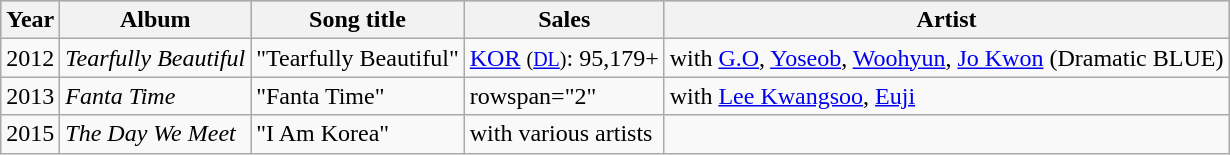<table class="wikitable">
<tr style="background:#b0c4de; text-align:center;">
<th>Year</th>
<th>Album</th>
<th>Song title</th>
<th>Sales</th>
<th>Artist</th>
</tr>
<tr>
<td>2012</td>
<td><em>Tearfully Beautiful</em></td>
<td>"Tearfully Beautiful"</td>
<td><a href='#'>KOR</a> <small>(<a href='#'>DL</a>)</small>: 95,179+</td>
<td>with <a href='#'>G.O</a>, <a href='#'>Yoseob</a>, <a href='#'>Woohyun</a>, <a href='#'>Jo Kwon</a> (Dramatic BLUE)</td>
</tr>
<tr>
<td>2013</td>
<td><em>Fanta Time</em></td>
<td>"Fanta Time"</td>
<td>rowspan="2" </td>
<td>with <a href='#'>Lee Kwangsoo</a>, <a href='#'>Euji</a></td>
</tr>
<tr>
<td>2015</td>
<td><em>The Day We Meet</em></td>
<td>"I Am Korea"</td>
<td>with various artists</td>
</tr>
</table>
